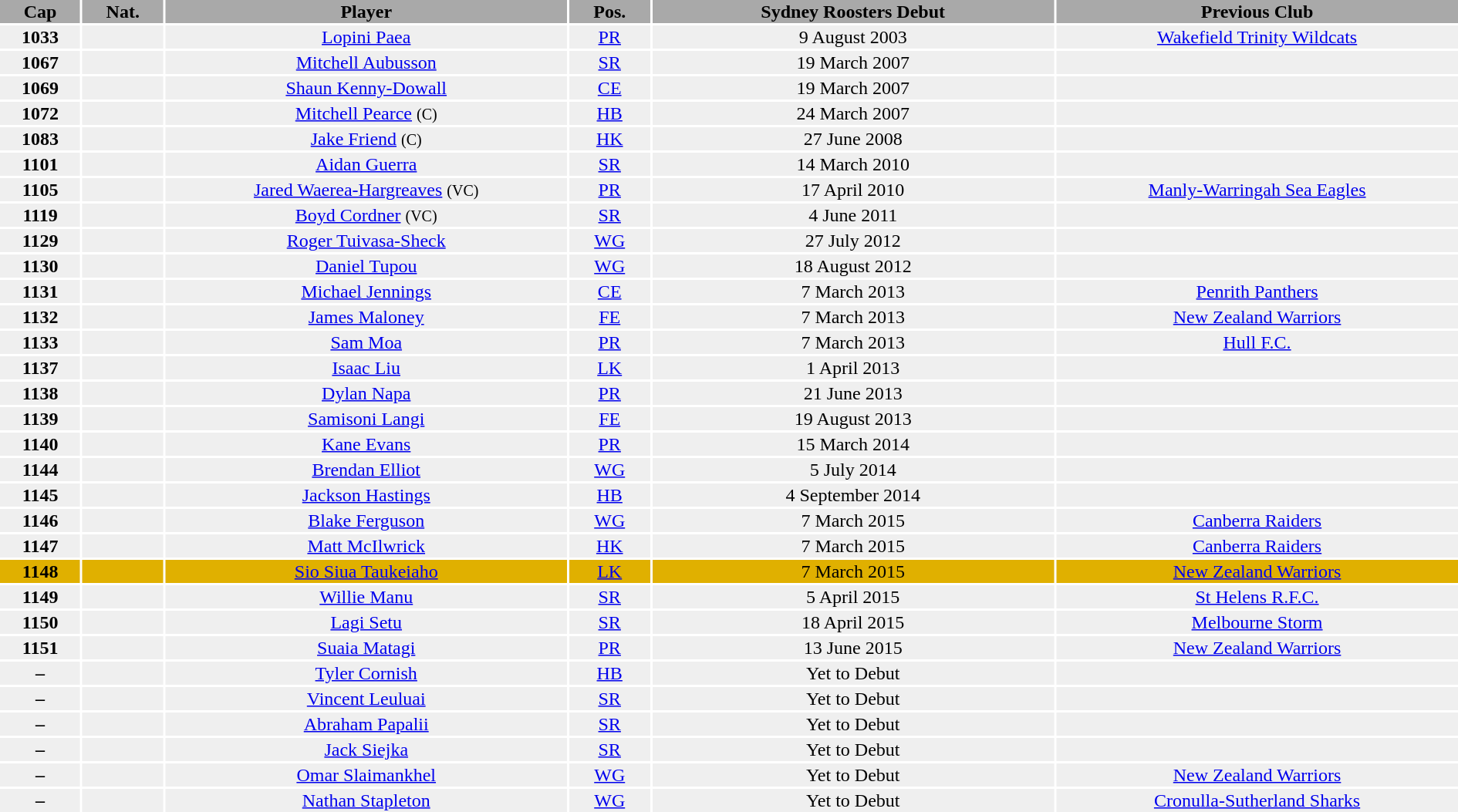<table width="100%">
<tr bgcolor="#A9A9A9">
<th width="5%">Cap</th>
<th width="5%">Nat.</th>
<th width="25%">Player</th>
<th width="5%">Pos.</th>
<th width="25%">Sydney Roosters Debut</th>
<th width="25%">Previous Club</th>
</tr>
<tr bgcolor="#EFEFEF">
<td align="center"><strong>1033</strong></td>
<td align="center"></td>
<td align="center"><a href='#'>Lopini Paea</a></td>
<td align="center"><a href='#'>PR</a></td>
<td align="center">9 August 2003</td>
<td align="center"><a href='#'>Wakefield Trinity Wildcats</a></td>
</tr>
<tr bgcolor="#EFEFEF">
<td align="center"><strong>1067</strong></td>
<td align="center"></td>
<td align="center"><a href='#'>Mitchell Aubusson</a></td>
<td align="center"><a href='#'>SR</a></td>
<td align="center">19 March 2007</td>
<td align="center"></td>
</tr>
<tr bgcolor="#EFEFEF">
<td align="center"><strong>1069</strong></td>
<td align="center"></td>
<td align="center"><a href='#'>Shaun Kenny-Dowall</a></td>
<td align="center"><a href='#'>CE</a></td>
<td align="center">19 March 2007</td>
<td align="center"></td>
</tr>
<tr bgcolor="#EFEFEF">
<td align="center"><strong>1072</strong></td>
<td align="center"></td>
<td align="center"><a href='#'>Mitchell Pearce</a> <small>(C)</small></td>
<td align="center"><a href='#'>HB</a></td>
<td align="center">24 March 2007</td>
<td align="center"></td>
</tr>
<tr bgcolor="#EFEFEF">
<td align="center"><strong>1083</strong></td>
<td align="center"></td>
<td align="center"><a href='#'>Jake Friend</a> <small>(C)</small></td>
<td align="center"><a href='#'>HK</a></td>
<td align="center">27 June 2008</td>
<td align="center"></td>
</tr>
<tr bgcolor="#EFEFEF">
<td align="center"><strong>1101</strong></td>
<td align="center"></td>
<td align="center"><a href='#'>Aidan Guerra</a></td>
<td align="center"><a href='#'>SR</a></td>
<td align="center">14 March 2010</td>
<td align="center"></td>
</tr>
<tr bgcolor="#EFEFEF">
<td align="center"><strong>1105</strong></td>
<td align="center"></td>
<td align="center"><a href='#'>Jared Waerea-Hargreaves</a> <small>(VC)</small></td>
<td align="center"><a href='#'>PR</a></td>
<td align="center">17 April 2010</td>
<td align="center"><a href='#'>Manly-Warringah Sea Eagles</a></td>
</tr>
<tr bgcolor="#EFEFEF">
<td align="center"><strong>1119</strong></td>
<td align="center"></td>
<td align="center"><a href='#'>Boyd Cordner</a> <small>(VC)</small></td>
<td align="center"><a href='#'>SR</a></td>
<td align="center">4 June 2011</td>
<td align="center"></td>
</tr>
<tr bgcolor="#EFEFEF">
<td align="center"><strong>1129</strong></td>
<td align="center"></td>
<td align="center"><a href='#'>Roger Tuivasa-Sheck</a></td>
<td align="center"><a href='#'>WG</a></td>
<td align="center">27 July 2012</td>
<td align="center"></td>
</tr>
<tr bgcolor="#EFEFEF">
<td align="center"><strong>1130</strong></td>
<td align="center"></td>
<td align="center"><a href='#'>Daniel Tupou</a></td>
<td align="center"><a href='#'>WG</a></td>
<td align="center">18 August 2012</td>
<td align="center"></td>
</tr>
<tr bgcolor="#EFEFEF">
<td align="center"><strong>1131</strong></td>
<td align="center"></td>
<td align="center"><a href='#'>Michael Jennings</a></td>
<td align="center"><a href='#'>CE</a></td>
<td align="center">7 March 2013</td>
<td align="center"><a href='#'>Penrith Panthers</a></td>
</tr>
<tr bgcolor="#EFEFEF">
<td align="center"><strong>1132</strong></td>
<td align="center"></td>
<td align="center"><a href='#'>James Maloney</a></td>
<td align="center"><a href='#'>FE</a></td>
<td align="center">7 March 2013</td>
<td align="center"><a href='#'>New Zealand Warriors</a></td>
</tr>
<tr bgcolor="#EFEFEF">
<td align="center"><strong>1133</strong></td>
<td align="center"></td>
<td align="center"><a href='#'>Sam Moa</a></td>
<td align="center"><a href='#'>PR</a></td>
<td align="center">7 March 2013</td>
<td align="center"><a href='#'>Hull F.C.</a></td>
</tr>
<tr bgcolor="#EFEFEF">
<td align="center"><strong>1137</strong></td>
<td align="center"></td>
<td align="center"><a href='#'>Isaac Liu</a></td>
<td align="center"><a href='#'>LK</a></td>
<td align="center">1 April 2013</td>
<td align="center"></td>
</tr>
<tr bgcolor="#EFEFEF">
<td align="center"><strong>1138</strong></td>
<td align="center"></td>
<td align="center"><a href='#'>Dylan Napa</a></td>
<td align="center"><a href='#'>PR</a></td>
<td align="center">21 June 2013</td>
<td align="center"></td>
</tr>
<tr bgcolor="#EFEFEF">
<td align="center"><strong>1139</strong></td>
<td align="center"></td>
<td align="center"><a href='#'>Samisoni Langi</a></td>
<td align="center"><a href='#'>FE</a></td>
<td align="center">19 August 2013</td>
<td align="center"></td>
</tr>
<tr bgcolor="#EFEFEF">
<td align="center"><strong>1140</strong></td>
<td align="center"></td>
<td align="center"><a href='#'>Kane Evans</a></td>
<td align="center"><a href='#'>PR</a></td>
<td align="center">15 March 2014</td>
<td align="center"></td>
</tr>
<tr bgcolor="#EFEFEF">
<td align="center"><strong>1144</strong></td>
<td align="center"></td>
<td align="center"><a href='#'>Brendan Elliot</a></td>
<td align="center"><a href='#'>WG</a></td>
<td align="center">5 July 2014</td>
<td align="center"></td>
</tr>
<tr bgcolor="#EFEFEF">
<td align="center"><strong>1145</strong></td>
<td align="center"></td>
<td align="center"><a href='#'>Jackson Hastings</a></td>
<td align="center"><a href='#'>HB</a></td>
<td align="center">4 September 2014</td>
<td align="center"></td>
</tr>
<tr bgcolor="#EFEFEF">
<td align="center"><strong>1146</strong></td>
<td align="center"></td>
<td align="center"><a href='#'>Blake Ferguson</a></td>
<td align="center"><a href='#'>WG</a></td>
<td align="center">7 March 2015</td>
<td align="center"><a href='#'>Canberra Raiders</a></td>
</tr>
<tr bgcolor="#EFEFEF">
<td align="center"><strong>1147</strong></td>
<td align="center"></td>
<td align="center"><a href='#'>Matt McIlwrick</a></td>
<td align="center"><a href='#'>HK</a></td>
<td align="center">7 March 2015</td>
<td align="center"><a href='#'>Canberra Raiders</a></td>
</tr>
<tr bgcolor="#E|- bgcolor="#EFEFEF">
<td align="center"><strong>1148</strong></td>
<td align="center"></td>
<td align="center"><a href='#'>Sio Siua Taukeiaho</a></td>
<td align="center"><a href='#'>LK</a></td>
<td align="center">7 March 2015</td>
<td align="center"><a href='#'>New Zealand Warriors</a></td>
</tr>
<tr bgcolor="#EFEFEF">
<td align="center"><strong>1149</strong></td>
<td align="center"></td>
<td align="center"><a href='#'>Willie Manu</a></td>
<td align="center"><a href='#'>SR</a></td>
<td align="center">5 April 2015</td>
<td align="center"><a href='#'>St Helens R.F.C.</a></td>
</tr>
<tr bgcolor="#EFEFEF">
<td align="center"><strong>1150</strong></td>
<td align="center"></td>
<td align="center"><a href='#'>Lagi Setu</a></td>
<td align="center"><a href='#'>SR</a></td>
<td align="center">18 April 2015</td>
<td align="center"><a href='#'>Melbourne Storm</a></td>
</tr>
<tr bgcolor="#EFEFEF">
<td align="center"><strong>1151</strong></td>
<td align="center"></td>
<td align="center"><a href='#'>Suaia Matagi</a></td>
<td align="center"><a href='#'>PR</a></td>
<td align="center">13 June 2015</td>
<td align="center"><a href='#'>New Zealand Warriors</a></td>
</tr>
<tr bgcolor="#EFEFEF">
<td align="center"><strong>–</strong></td>
<td align="center"></td>
<td align="center"><a href='#'>Tyler Cornish</a></td>
<td align="center"><a href='#'>HB</a></td>
<td align="center">Yet to Debut</td>
<td align="center"></td>
</tr>
<tr bgcolor="#EFEFEF">
<td align="center"><strong>–</strong></td>
<td align="center"></td>
<td align="center"><a href='#'>Vincent Leuluai</a></td>
<td align="center"><a href='#'>SR</a></td>
<td align="center">Yet to Debut</td>
<td align="center"></td>
</tr>
<tr bgcolor="#EFEFEF">
<td align="center"><strong>–</strong></td>
<td align="center"></td>
<td align="center"><a href='#'>Abraham Papalii</a></td>
<td align="center"><a href='#'>SR</a></td>
<td align="center">Yet to Debut</td>
<td align="center"></td>
</tr>
<tr bgcolor="#EFEFEF">
<td align="center"><strong>–</strong></td>
<td align="center"></td>
<td align="center"><a href='#'>Jack Siejka</a></td>
<td align="center"><a href='#'>SR</a></td>
<td align="center">Yet to Debut</td>
<td align="center"></td>
</tr>
<tr bgcolor="#EFEFEF">
<td align="center"><strong>–</strong></td>
<td align="center"></td>
<td align="center"><a href='#'>Omar Slaimankhel</a></td>
<td align="center"><a href='#'>WG</a></td>
<td align="center">Yet to Debut</td>
<td align="center"><a href='#'>New Zealand Warriors</a></td>
</tr>
<tr bgcolor="#EFEFEF">
<td align="center"><strong>–</strong></td>
<td align="center"></td>
<td align="center"><a href='#'>Nathan Stapleton</a></td>
<td align="center"><a href='#'>WG</a></td>
<td align="center">Yet to Debut</td>
<td align="center"><a href='#'>Cronulla-Sutherland Sharks</a></td>
</tr>
</table>
